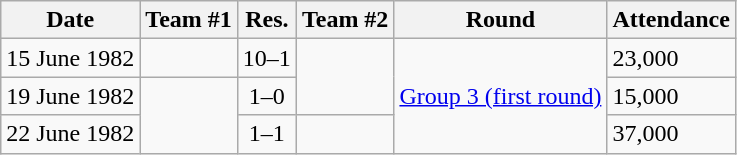<table class="wikitable" style="text-align: left;">
<tr>
<th>Date</th>
<th>Team #1</th>
<th>Res.</th>
<th>Team #2</th>
<th>Round</th>
<th>Attendance</th>
</tr>
<tr>
<td>15 June 1982</td>
<td></td>
<td style="text-align:center;">10–1</td>
<td rowspan="2"></td>
<td rowspan="3"><a href='#'>Group 3 (first round)</a></td>
<td>23,000</td>
</tr>
<tr>
<td>19 June 1982</td>
<td rowspan="2"></td>
<td style="text-align:center;">1–0</td>
<td>15,000</td>
</tr>
<tr>
<td>22 June 1982</td>
<td style="text-align:center;">1–1</td>
<td></td>
<td>37,000</td>
</tr>
</table>
